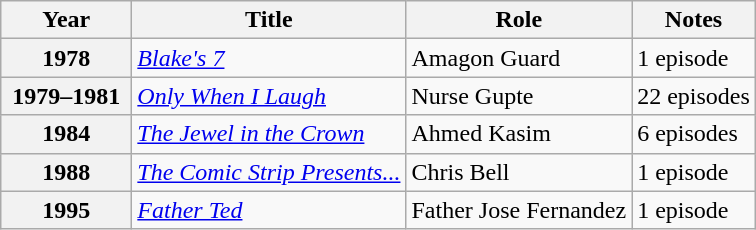<table class="wikitable">
<tr>
<th scope="col" style="width:5em;">Year</th>
<th scope="col">Title</th>
<th scope="col">Role</th>
<th scope="col">Notes</th>
</tr>
<tr>
<th scope="row">1978</th>
<td><em><a href='#'>Blake's 7</a></em></td>
<td>Amagon Guard</td>
<td>1 episode</td>
</tr>
<tr>
<th scope="row">1979–1981</th>
<td><em><a href='#'>Only When I Laugh</a></em></td>
<td>Nurse Gupte</td>
<td>22 episodes</td>
</tr>
<tr>
<th scope="row">1984</th>
<td><em><a href='#'>The Jewel in the Crown</a></em></td>
<td>Ahmed Kasim</td>
<td>6 episodes</td>
</tr>
<tr>
<th scope="row">1988</th>
<td><em><a href='#'>The Comic Strip Presents...</a></em></td>
<td>Chris Bell</td>
<td>1 episode</td>
</tr>
<tr>
<th scope="row">1995</th>
<td><em><a href='#'>Father Ted</a></em></td>
<td>Father Jose Fernandez</td>
<td>1 episode</td>
</tr>
</table>
